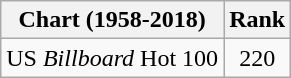<table class="wikitable">
<tr>
<th align="left">Chart (1958-2018)</th>
<th style="text-align:center;">Rank</th>
</tr>
<tr>
<td>US <em>Billboard</em> Hot 100</td>
<td style="text-align:center;">220</td>
</tr>
</table>
